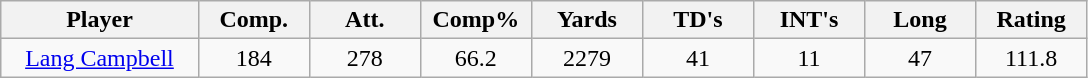<table class="wikitable sortable">
<tr>
<th bgcolor="#DDDDFF" width="16%">Player</th>
<th bgcolor="#DDDDFF" width="9%">Comp.</th>
<th bgcolor="#DDDDFF" width="9%">Att.</th>
<th bgcolor="#DDDDFF" width="9%">Comp%</th>
<th bgcolor="#DDDDFF" width="9%">Yards</th>
<th bgcolor="#DDDDFF" width="9%">TD's</th>
<th bgcolor="#DDDDFF" width="9%">INT's</th>
<th bgcolor="#DDDDFF" width="9%">Long</th>
<th bgcolor="#DDDDFF" width="9%">Rating</th>
</tr>
<tr align="center">
<td><a href='#'>Lang Campbell</a></td>
<td>184</td>
<td>278</td>
<td>66.2</td>
<td>2279</td>
<td>41</td>
<td>11</td>
<td>47</td>
<td>111.8</td>
</tr>
</table>
